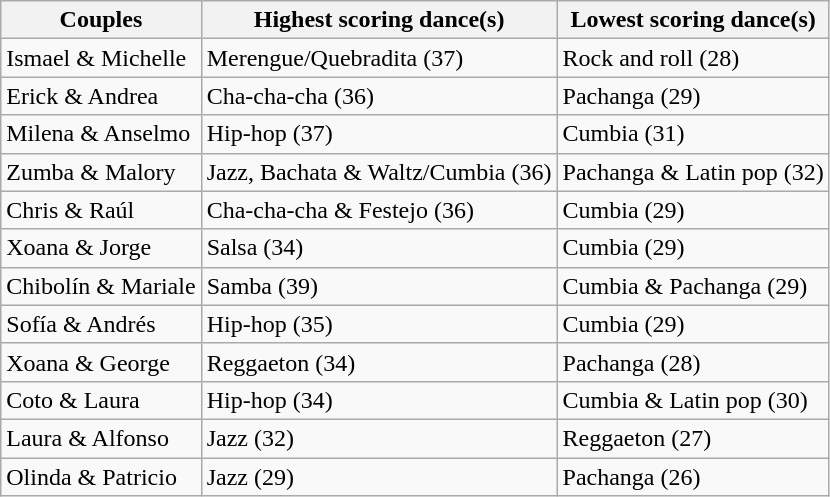<table class="wikitable">
<tr>
<th>Couples</th>
<th>Highest scoring dance(s)</th>
<th>Lowest scoring dance(s)</th>
</tr>
<tr>
<td>Ismael & Michelle</td>
<td>Merengue/Quebradita (37)</td>
<td>Rock and roll (28)</td>
</tr>
<tr>
<td>Erick & Andrea</td>
<td>Cha-cha-cha (36)</td>
<td>Pachanga (29)</td>
</tr>
<tr>
<td>Milena & Anselmo</td>
<td>Hip-hop (37)</td>
<td>Cumbia (31)</td>
</tr>
<tr>
<td>Zumba & Malory</td>
<td>Jazz, Bachata & Waltz/Cumbia (36)</td>
<td>Pachanga & Latin pop (32)</td>
</tr>
<tr>
<td>Chris & Raúl</td>
<td>Cha-cha-cha & Festejo (36)</td>
<td>Cumbia (29)</td>
</tr>
<tr>
<td>Xoana & Jorge</td>
<td>Salsa (34)</td>
<td>Cumbia (29)</td>
</tr>
<tr>
<td>Chibolín & Mariale</td>
<td>Samba (39)</td>
<td>Cumbia & Pachanga (29)</td>
</tr>
<tr>
<td>Sofía & Andrés</td>
<td>Hip-hop (35)</td>
<td>Cumbia (29)</td>
</tr>
<tr>
<td>Xoana & George</td>
<td>Reggaeton (34)</td>
<td>Pachanga (28)</td>
</tr>
<tr>
<td>Coto & Laura</td>
<td>Hip-hop (34)</td>
<td>Cumbia & Latin pop (30)</td>
</tr>
<tr>
<td>Laura & Alfonso</td>
<td>Jazz (32)</td>
<td>Reggaeton (27)</td>
</tr>
<tr>
<td>Olinda & Patricio</td>
<td>Jazz (29)</td>
<td>Pachanga (26)</td>
</tr>
</table>
